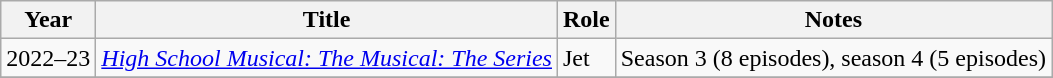<table class="wikitable">
<tr>
<th>Year</th>
<th>Title</th>
<th>Role</th>
<th>Notes</th>
</tr>
<tr>
<td>2022–23</td>
<td><em><a href='#'>High School Musical: The Musical: The Series</a></em></td>
<td>Jet</td>
<td>Season 3 (8 episodes), season 4 (5 episodes)</td>
</tr>
<tr>
</tr>
</table>
